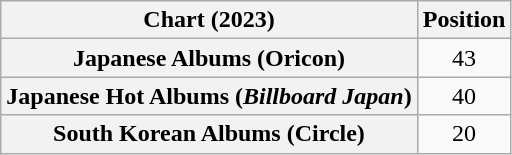<table class="wikitable plainrowheaders sortable" style="text-align:center">
<tr>
<th scope="col">Chart (2023)</th>
<th scope="col">Position</th>
</tr>
<tr>
<th scope="row">Japanese Albums (Oricon)</th>
<td>43</td>
</tr>
<tr>
<th scope="row">Japanese Hot Albums (<em>Billboard Japan</em>)</th>
<td>40</td>
</tr>
<tr>
<th scope="row">South Korean Albums (Circle)</th>
<td>20</td>
</tr>
</table>
